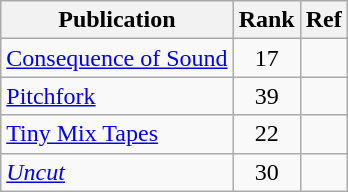<table class="wikitable">
<tr>
<th>Publication</th>
<th>Rank</th>
<th>Ref</th>
</tr>
<tr>
<td><a href='#'>Consequence of Sound</a></td>
<td align=center>17</td>
<td align=center></td>
</tr>
<tr>
<td><a href='#'>Pitchfork</a></td>
<td align=center>39</td>
<td align=center></td>
</tr>
<tr>
<td><a href='#'>Tiny Mix Tapes</a></td>
<td align=center>22</td>
<td align=center></td>
</tr>
<tr>
<td><em><a href='#'>Uncut</a></em></td>
<td align=center>30</td>
<td align=center></td>
</tr>
</table>
